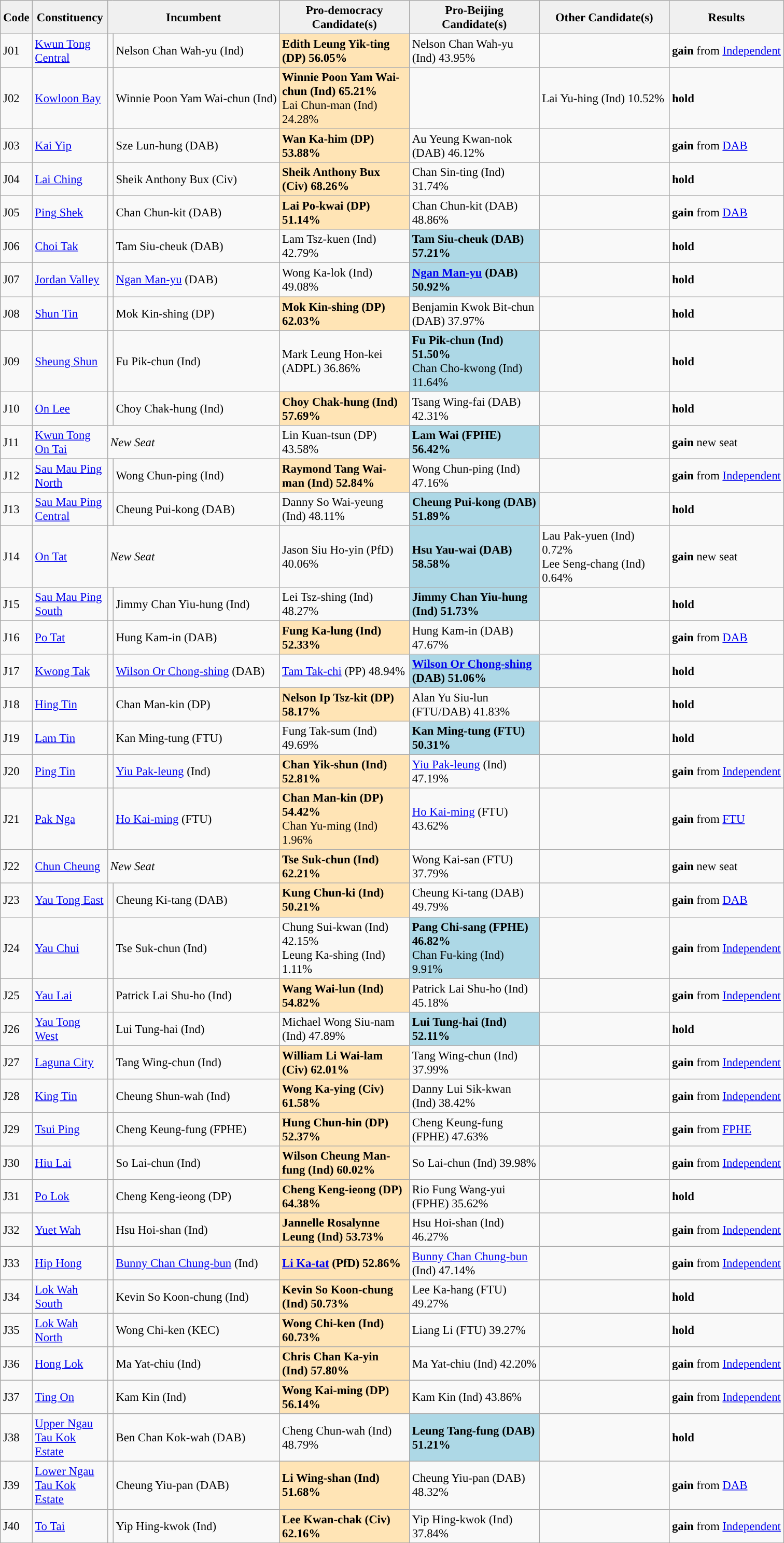<table class="wikitable sortable" style="font-size: 95%;">
<tr>
<th align="center" style="background:#f0f0f0;" width="20px">Code</th>
<th align="center" style="background:#f0f0f0;" width="90px">Constituency</th>
<th align="center" style="background:#f0f0f0;" width="120px" colspan=2>Incumbent</th>
<th align="center" style="background:#f0f0f0;" width="160px">Pro-democracy Candidate(s)</th>
<th align="center" style="background:#f0f0f0;" width="160px">Pro-Beijing Candidate(s)</th>
<th align="center" style="background:#f0f0f0;" width="160px">Other Candidate(s)</th>
<th align="center" style="background:#f0f0f0;" width="100px" colspan="2">Results</th>
</tr>
<tr>
<td>J01</td>
<td><a href='#'>Kwun Tong Central</a></td>
<td></td>
<td>Nelson Chan Wah-yu (Ind)</td>
<td style="background-color:Moccasin"><strong>Edith Leung Yik-ting (DP) 56.05%</strong></td>
<td>Nelson Chan Wah-yu (Ind) 43.95%</td>
<td></td>
<td> <strong>gain</strong> from <a href='#'>Independent</a></td>
</tr>
<tr>
<td>J02</td>
<td><a href='#'>Kowloon Bay</a></td>
<td></td>
<td>Winnie Poon Yam Wai-chun (Ind)</td>
<td style="background-color:Moccasin"><strong>Winnie Poon Yam Wai-chun (Ind) 65.21%</strong><br>Lai Chun-man (Ind) 24.28%</td>
<td></td>
<td>Lai Yu-hing (Ind) 10.52%</td>
<td> <strong>hold</strong></td>
</tr>
<tr>
<td>J03</td>
<td><a href='#'>Kai Yip</a></td>
<td></td>
<td>Sze Lun-hung (DAB)</td>
<td style="background-color:Moccasin"><strong>Wan Ka-him (DP) 53.88%</strong></td>
<td>Au Yeung Kwan-nok (DAB) 46.12%</td>
<td></td>
<td> <strong>gain</strong> from <a href='#'>DAB</a></td>
</tr>
<tr>
<td>J04</td>
<td><a href='#'>Lai Ching</a></td>
<td></td>
<td>Sheik Anthony Bux (Civ)</td>
<td style="background-color:Moccasin"><strong>Sheik Anthony Bux (Civ) 68.26%</strong></td>
<td>Chan Sin-ting (Ind) 31.74%</td>
<td></td>
<td> <strong>hold</strong></td>
</tr>
<tr>
<td>J05</td>
<td><a href='#'>Ping Shek</a></td>
<td></td>
<td>Chan Chun-kit (DAB)</td>
<td style="background-color:Moccasin"><strong>Lai Po-kwai (DP) 51.14%</strong></td>
<td>Chan Chun-kit (DAB) 48.86%</td>
<td></td>
<td> <strong>gain</strong> from <a href='#'>DAB</a></td>
</tr>
<tr>
<td>J06</td>
<td><a href='#'>Choi Tak</a></td>
<td></td>
<td>Tam Siu-cheuk (DAB)</td>
<td>Lam Tsz-kuen (Ind) 42.79%</td>
<td style="background-color:LightBlue"><strong>Tam Siu-cheuk (DAB) 57.21%</strong></td>
<td></td>
<td> <strong>hold</strong></td>
</tr>
<tr>
<td>J07</td>
<td><a href='#'>Jordan Valley</a></td>
<td></td>
<td><a href='#'>Ngan Man-yu</a> (DAB)</td>
<td>Wong Ka-lok (Ind) 49.08%</td>
<td style="background-color:LightBlue"><strong><a href='#'>Ngan Man-yu</a> (DAB) 50.92%</strong></td>
<td></td>
<td> <strong>hold</strong></td>
</tr>
<tr>
<td>J08</td>
<td><a href='#'>Shun Tin</a></td>
<td></td>
<td>Mok Kin-shing (DP)</td>
<td style="background-color:Moccasin"><strong>Mok Kin-shing (DP) 62.03%</strong></td>
<td>Benjamin Kwok Bit-chun (DAB) 37.97%</td>
<td></td>
<td> <strong>hold</strong></td>
</tr>
<tr>
<td>J09</td>
<td><a href='#'>Sheung Shun</a></td>
<td></td>
<td>Fu Pik-chun (Ind)</td>
<td>Mark Leung Hon-kei (ADPL) 36.86%</td>
<td style="background-color:LightBlue"><strong>Fu Pik-chun (Ind) 51.50%</strong><br>Chan Cho-kwong (Ind) 11.64%</td>
<td></td>
<td> <strong>hold</strong></td>
</tr>
<tr>
<td>J10</td>
<td><a href='#'>On Lee</a></td>
<td></td>
<td>Choy Chak-hung (Ind)</td>
<td style="background-color:Moccasin"><strong>Choy Chak-hung (Ind) 57.69%</strong></td>
<td>Tsang Wing-fai (DAB) 42.31%</td>
<td></td>
<td> <strong>hold</strong></td>
</tr>
<tr>
<td>J11</td>
<td><a href='#'>Kwun Tong On Tai</a></td>
<td colspan=2><em>New Seat</em></td>
<td>Lin Kuan-tsun (DP) 43.58%</td>
<td style="background-color:LightBlue"><strong>Lam Wai (FPHE) 56.42%</strong></td>
<td></td>
<td> <strong>gain</strong> new seat</td>
</tr>
<tr>
<td>J12</td>
<td><a href='#'>Sau Mau Ping North</a></td>
<td></td>
<td>Wong Chun-ping (Ind)</td>
<td style="background-color:Moccasin"><strong>Raymond Tang Wai-man (Ind) 52.84%</strong></td>
<td>Wong Chun-ping (Ind) 47.16%</td>
<td></td>
<td> <strong>gain</strong> from <a href='#'>Independent</a></td>
</tr>
<tr>
<td>J13</td>
<td><a href='#'>Sau Mau Ping Central</a></td>
<td></td>
<td>Cheung Pui-kong (DAB)</td>
<td>Danny So Wai-yeung (Ind) 48.11%</td>
<td style="background-color:LightBlue"><strong>Cheung Pui-kong (DAB) 51.89%</strong></td>
<td></td>
<td> <strong>hold</strong></td>
</tr>
<tr>
<td>J14</td>
<td><a href='#'>On Tat</a></td>
<td colspan=2><em>New Seat</em></td>
<td>Jason Siu Ho-yin (PfD) 40.06%</td>
<td style="background-color:LightBlue"><strong>Hsu Yau-wai (DAB) 58.58%</strong></td>
<td>Lau Pak-yuen (Ind) 0.72%<br>Lee Seng-chang (Ind) 0.64%</td>
<td> <strong>gain</strong> new seat</td>
</tr>
<tr>
<td>J15</td>
<td><a href='#'>Sau Mau Ping South</a></td>
<td></td>
<td>Jimmy Chan Yiu-hung (Ind)</td>
<td>Lei Tsz-shing (Ind) 48.27%</td>
<td style="background-color:LightBlue"><strong>Jimmy Chan Yiu-hung (Ind) 51.73%</strong></td>
<td></td>
<td> <strong>hold</strong></td>
</tr>
<tr>
<td>J16</td>
<td><a href='#'>Po Tat</a></td>
<td></td>
<td>Hung Kam-in (DAB)</td>
<td style="background-color:Moccasin"><strong>Fung Ka-lung (Ind) 52.33%</strong></td>
<td>Hung Kam-in (DAB) 47.67%</td>
<td></td>
<td> <strong>gain</strong> from <a href='#'>DAB</a></td>
</tr>
<tr>
<td>J17</td>
<td><a href='#'>Kwong Tak</a></td>
<td></td>
<td><a href='#'>Wilson Or Chong-shing</a> (DAB)</td>
<td><a href='#'>Tam Tak-chi</a> (PP) 48.94%</td>
<td style="background-color:LightBlue"><strong><a href='#'>Wilson Or Chong-shing</a> (DAB) 51.06%</strong></td>
<td></td>
<td> <strong>hold</strong></td>
</tr>
<tr>
<td>J18</td>
<td><a href='#'>Hing Tin</a></td>
<td></td>
<td>Chan Man-kin (DP)</td>
<td style="background-color:Moccasin"><strong>Nelson Ip Tsz-kit (DP) 58.17%</strong></td>
<td>Alan Yu Siu-lun (FTU/DAB) 41.83%</td>
<td></td>
<td> <strong>hold</strong></td>
</tr>
<tr>
<td>J19</td>
<td><a href='#'>Lam Tin</a></td>
<td></td>
<td>Kan Ming-tung (FTU)</td>
<td>Fung Tak-sum (Ind) 49.69%</td>
<td style="background-color:LightBlue"><strong>Kan Ming-tung (FTU) 50.31%</strong></td>
<td></td>
<td> <strong>hold</strong></td>
</tr>
<tr>
<td>J20</td>
<td><a href='#'>Ping Tin</a></td>
<td></td>
<td><a href='#'>Yiu Pak-leung</a> (Ind)</td>
<td style="background-color:Moccasin"><strong>Chan Yik-shun (Ind) 52.81%</strong></td>
<td><a href='#'>Yiu Pak-leung</a> (Ind) 47.19%</td>
<td></td>
<td> <strong>gain</strong> from <a href='#'>Independent</a></td>
</tr>
<tr>
<td>J21</td>
<td><a href='#'>Pak Nga</a></td>
<td></td>
<td><a href='#'>Ho Kai-ming</a> (FTU)</td>
<td style="background-color:Moccasin"><strong>Chan Man-kin (DP) 54.42%</strong><br>Chan Yu-ming (Ind) 1.96%</td>
<td><a href='#'>Ho Kai-ming</a> (FTU) 43.62%</td>
<td></td>
<td> <strong>gain</strong> from <a href='#'>FTU</a></td>
</tr>
<tr>
<td>J22</td>
<td><a href='#'>Chun Cheung</a></td>
<td colspan=2><em>New Seat</em></td>
<td style="background-color:Moccasin"><strong>Tse Suk-chun (Ind) 62.21%</strong></td>
<td>Wong Kai-san (FTU) 37.79%</td>
<td></td>
<td> <strong>gain</strong> new seat</td>
</tr>
<tr>
<td>J23</td>
<td><a href='#'>Yau Tong East</a></td>
<td></td>
<td>Cheung Ki-tang (DAB)</td>
<td style="background-color:Moccasin"><strong>Kung Chun-ki (Ind) 50.21%</strong></td>
<td>Cheung Ki-tang (DAB) 49.79%</td>
<td></td>
<td> <strong>gain</strong> from <a href='#'>DAB</a></td>
</tr>
<tr>
<td>J24</td>
<td><a href='#'>Yau Chui</a></td>
<td></td>
<td>Tse Suk-chun (Ind)</td>
<td>Chung Sui-kwan (Ind) 42.15%<br>Leung Ka-shing (Ind) 1.11%</td>
<td style="background-color:LightBlue"><strong>Pang Chi-sang (FPHE) 46.82%</strong><br>Chan Fu-king (Ind) 9.91%</td>
<td></td>
<td> <strong>gain</strong> from <a href='#'>Independent</a></td>
</tr>
<tr>
<td>J25</td>
<td><a href='#'>Yau Lai</a></td>
<td></td>
<td>Patrick Lai Shu-ho (Ind)</td>
<td style="background-color:Moccasin"><strong>Wang Wai-lun (Ind) 54.82%</strong></td>
<td>Patrick Lai Shu-ho (Ind) 45.18%</td>
<td></td>
<td> <strong>gain</strong> from <a href='#'>Independent</a></td>
</tr>
<tr>
<td>J26</td>
<td><a href='#'>Yau Tong West</a></td>
<td></td>
<td>Lui Tung-hai (Ind)</td>
<td>Michael Wong Siu-nam (Ind) 47.89%</td>
<td style="background-color:LightBlue"><strong>Lui Tung-hai (Ind) 52.11%</strong></td>
<td></td>
<td> <strong>hold</strong></td>
</tr>
<tr>
<td>J27</td>
<td><a href='#'>Laguna City</a></td>
<td></td>
<td>Tang Wing-chun (Ind)</td>
<td style="background-color:Moccasin"><strong>William Li Wai-lam (Civ) 62.01%</strong></td>
<td>Tang Wing-chun (Ind) 37.99%</td>
<td></td>
<td> <strong>gain</strong> from <a href='#'>Independent</a></td>
</tr>
<tr>
<td>J28</td>
<td><a href='#'>King Tin</a></td>
<td></td>
<td>Cheung Shun-wah (Ind)</td>
<td style="background-color:Moccasin"><strong>Wong Ka-ying (Civ) 61.58%</strong></td>
<td>Danny Lui Sik-kwan (Ind) 38.42%</td>
<td></td>
<td> <strong>gain</strong> from <a href='#'>Independent</a></td>
</tr>
<tr>
<td>J29</td>
<td><a href='#'>Tsui Ping</a></td>
<td></td>
<td>Cheng Keung-fung (FPHE)</td>
<td style="background-color:Moccasin"><strong>Hung Chun-hin (DP) 52.37%</strong></td>
<td>Cheng Keung-fung (FPHE) 47.63%</td>
<td></td>
<td> <strong>gain</strong> from <a href='#'>FPHE</a></td>
</tr>
<tr>
<td>J30</td>
<td><a href='#'>Hiu Lai</a></td>
<td></td>
<td>So Lai-chun (Ind)</td>
<td style="background-color:Moccasin"><strong>Wilson Cheung Man-fung (Ind) 60.02%</strong></td>
<td>So Lai-chun (Ind) 39.98%</td>
<td></td>
<td> <strong>gain</strong> from <a href='#'>Independent</a></td>
</tr>
<tr>
<td>J31</td>
<td><a href='#'>Po Lok</a></td>
<td></td>
<td>Cheng Keng-ieong (DP)</td>
<td style="background-color:Moccasin"><strong>Cheng Keng-ieong (DP) 64.38%</strong></td>
<td>Rio Fung Wang-yui (FPHE) 35.62%</td>
<td></td>
<td> <strong>hold</strong></td>
</tr>
<tr>
<td>J32</td>
<td><a href='#'>Yuet Wah</a></td>
<td></td>
<td>Hsu Hoi-shan (Ind)</td>
<td style="background-color:Moccasin"><strong>Jannelle Rosalynne Leung (Ind) 53.73%</strong></td>
<td>Hsu Hoi-shan (Ind) 46.27%</td>
<td></td>
<td> <strong>gain</strong> from <a href='#'>Independent</a></td>
</tr>
<tr>
<td>J33</td>
<td><a href='#'>Hip Hong</a></td>
<td></td>
<td><a href='#'>Bunny Chan Chung-bun</a> (Ind)</td>
<td style="background-color:Moccasin"><strong><a href='#'>Li Ka-tat</a> (PfD) 52.86%</strong></td>
<td><a href='#'>Bunny Chan Chung-bun</a> (Ind) 47.14%</td>
<td></td>
<td> <strong>gain</strong> from <a href='#'>Independent</a></td>
</tr>
<tr>
<td>J34</td>
<td><a href='#'>Lok Wah South</a></td>
<td></td>
<td>Kevin So Koon-chung (Ind)</td>
<td style="background-color:Moccasin"><strong>Kevin So Koon-chung (Ind) 50.73%</strong></td>
<td>Lee Ka-hang (FTU) 49.27%</td>
<td></td>
<td> <strong>hold</strong></td>
</tr>
<tr>
<td>J35</td>
<td><a href='#'>Lok Wah North</a></td>
<td></td>
<td>Wong Chi-ken (KEC)</td>
<td style="background-color:Moccasin"><strong>Wong Chi-ken (Ind) 60.73%</strong></td>
<td>Liang Li (FTU) 39.27%</td>
<td></td>
<td> <strong>hold</strong></td>
</tr>
<tr>
<td>J36</td>
<td><a href='#'>Hong Lok</a></td>
<td></td>
<td>Ma Yat-chiu (Ind)</td>
<td style="background-color:Moccasin"><strong>Chris Chan Ka-yin (Ind) 57.80%</strong></td>
<td>Ma Yat-chiu (Ind) 42.20%</td>
<td></td>
<td> <strong>gain</strong> from <a href='#'>Independent</a></td>
</tr>
<tr>
<td>J37</td>
<td><a href='#'>Ting On</a></td>
<td></td>
<td>Kam Kin (Ind)</td>
<td style="background-color:Moccasin"><strong>Wong Kai-ming (DP) 56.14%</strong></td>
<td>Kam Kin (Ind) 43.86%</td>
<td></td>
<td> <strong>gain</strong> from <a href='#'>Independent</a></td>
</tr>
<tr>
<td>J38</td>
<td><a href='#'>Upper Ngau Tau Kok Estate</a></td>
<td></td>
<td>Ben Chan Kok-wah (DAB)</td>
<td>Cheng Chun-wah (Ind) 48.79%</td>
<td style="background-color:LightBlue"><strong>Leung Tang-fung (DAB) 51.21%</strong></td>
<td></td>
<td> <strong>hold</strong></td>
</tr>
<tr>
<td>J39</td>
<td><a href='#'>Lower Ngau Tau Kok Estate</a></td>
<td></td>
<td>Cheung Yiu-pan (DAB)</td>
<td style="background-color:Moccasin"><strong>Li Wing-shan (Ind) 51.68%</strong></td>
<td>Cheung Yiu-pan (DAB) 48.32%</td>
<td></td>
<td> <strong>gain</strong> from <a href='#'>DAB</a></td>
</tr>
<tr>
<td>J40</td>
<td><a href='#'>To Tai</a></td>
<td></td>
<td>Yip Hing-kwok (Ind)</td>
<td style="background-color:Moccasin"><strong>Lee Kwan-chak (Civ) 62.16%</strong></td>
<td>Yip Hing-kwok (Ind) 37.84%</td>
<td></td>
<td> <strong>gain</strong> from <a href='#'>Independent</a></td>
</tr>
<tr>
</tr>
</table>
